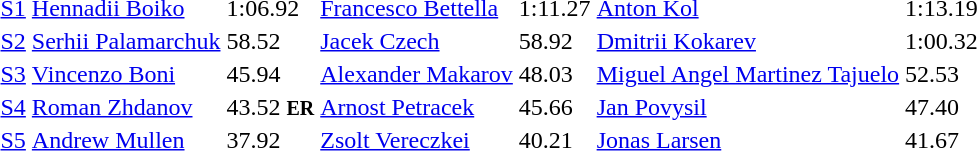<table>
<tr>
<td><a href='#'>S1</a></td>
<td><a href='#'>Hennadii Boiko</a><br></td>
<td>1:06.92</td>
<td><a href='#'>Francesco Bettella</a><br></td>
<td>1:11.27</td>
<td><a href='#'>Anton Kol</a><br></td>
<td>1:13.19</td>
</tr>
<tr>
<td><a href='#'>S2</a></td>
<td><a href='#'>Serhii Palamarchuk</a><br></td>
<td>58.52</td>
<td><a href='#'>Jacek Czech</a><br></td>
<td>58.92</td>
<td><a href='#'>Dmitrii Kokarev</a><br></td>
<td>1:00.32</td>
</tr>
<tr>
<td><a href='#'>S3</a></td>
<td><a href='#'>Vincenzo Boni</a><br></td>
<td>45.94</td>
<td><a href='#'>Alexander Makarov</a><br></td>
<td>48.03</td>
<td><a href='#'>Miguel Angel Martinez Tajuelo</a><br></td>
<td>52.53</td>
</tr>
<tr>
<td><a href='#'>S4</a></td>
<td><a href='#'>Roman Zhdanov</a><br></td>
<td>43.52 <small><strong>ER</strong></small></td>
<td><a href='#'>Arnost Petracek</a><br></td>
<td>45.66</td>
<td><a href='#'>Jan Povysil</a><br></td>
<td>47.40</td>
</tr>
<tr>
<td><a href='#'>S5</a></td>
<td><a href='#'>Andrew Mullen</a><br></td>
<td>37.92</td>
<td><a href='#'>Zsolt Vereczkei</a><br></td>
<td>40.21</td>
<td><a href='#'>Jonas Larsen</a><br></td>
<td>41.67</td>
</tr>
</table>
